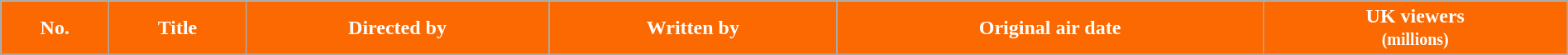<table class="wikitable plainrowheaders" style="width:100%;">
<tr>
<th style="color:#fff; background:#FB6900;">No.</th>
<th style="color:#fff; background:#FB6900;">Title</th>
<th style="color:#fff; background:#FB6900;">Directed by</th>
<th style="color:#fff; background:#FB6900;">Written by</th>
<th style="color:#fff; background:#FB6900;">Original air date</th>
<th style="color:#fff; background:#FB6900;">UK viewers<br><small>(millions)</small></th>
</tr>
<tr>
</tr>
</table>
